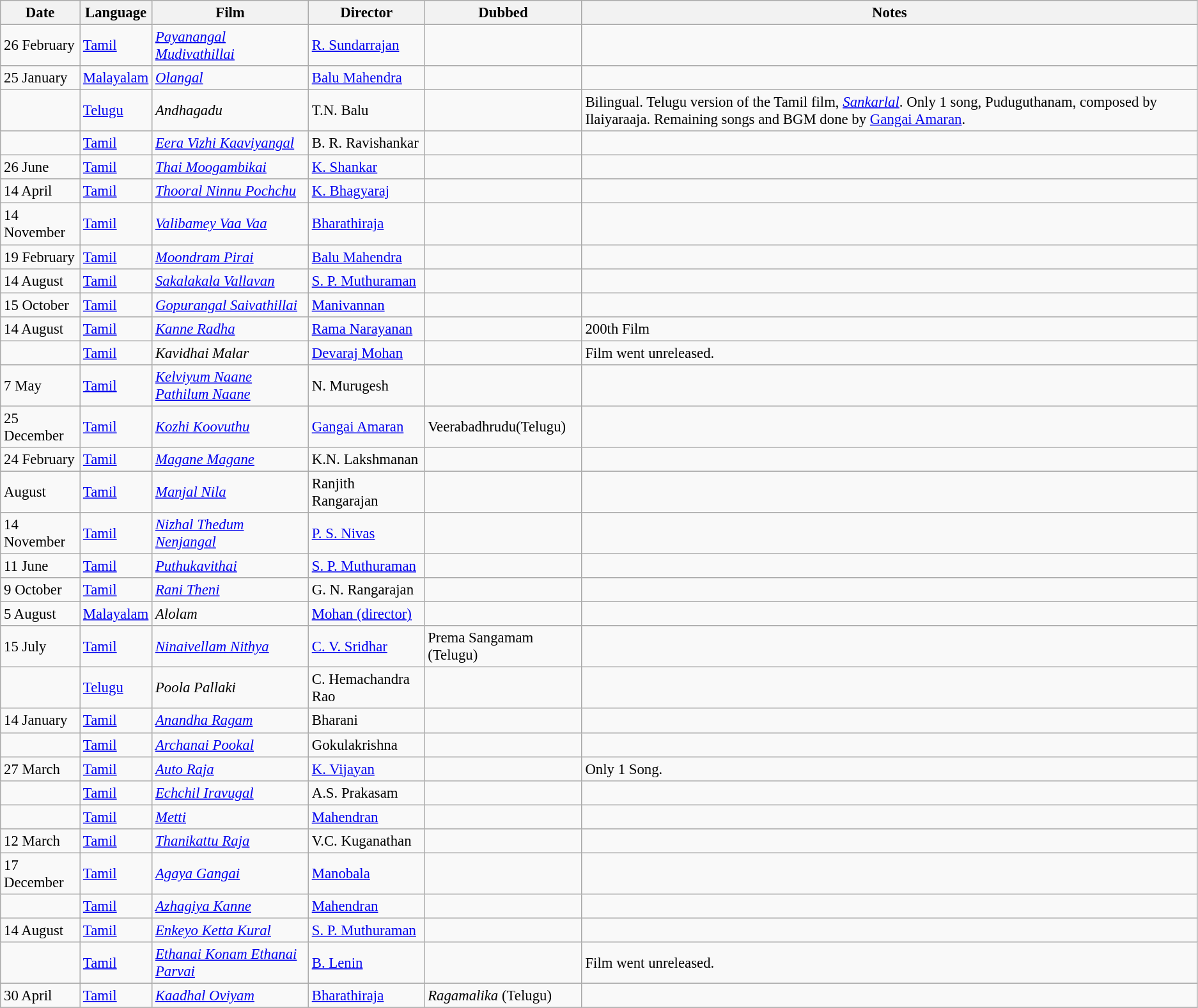<table class="wikitable sortable" style="font-size:95%;">
<tr>
<th>Date</th>
<th>Language</th>
<th>Film</th>
<th>Director</th>
<th>Dubbed</th>
<th>Notes</th>
</tr>
<tr>
<td>26 February</td>
<td><a href='#'>Tamil</a></td>
<td><em><a href='#'>Payanangal Mudivathillai</a></em></td>
<td><a href='#'>R. Sundarrajan</a></td>
<td></td>
<td></td>
</tr>
<tr>
<td>25 January</td>
<td><a href='#'>Malayalam</a></td>
<td><em><a href='#'>Olangal</a></em></td>
<td><a href='#'>Balu Mahendra</a></td>
<td></td>
<td></td>
</tr>
<tr>
<td></td>
<td><a href='#'>Telugu</a></td>
<td><em>Andhagadu</em></td>
<td>T.N. Balu</td>
<td></td>
<td>Bilingual. Telugu version of the Tamil film, <em><a href='#'>Sankarlal</a></em>. Only 1 song, Puduguthanam, composed by Ilaiyaraaja. Remaining songs and BGM done by <a href='#'>Gangai Amaran</a>.</td>
</tr>
<tr>
<td></td>
<td><a href='#'>Tamil</a></td>
<td><em><a href='#'>Eera Vizhi Kaaviyangal</a></em></td>
<td>B. R. Ravishankar</td>
<td></td>
<td></td>
</tr>
<tr>
<td>26 June</td>
<td><a href='#'>Tamil</a></td>
<td><em><a href='#'>Thai Moogambikai</a></em></td>
<td><a href='#'>K. Shankar</a></td>
<td></td>
<td></td>
</tr>
<tr>
<td>14 April</td>
<td><a href='#'>Tamil</a></td>
<td><em><a href='#'>Thooral Ninnu Pochchu</a></em></td>
<td><a href='#'>K. Bhagyaraj</a></td>
<td></td>
<td></td>
</tr>
<tr>
<td>14 November</td>
<td><a href='#'>Tamil</a></td>
<td><em><a href='#'>Valibamey Vaa Vaa</a></em></td>
<td><a href='#'>Bharathiraja</a></td>
<td></td>
<td></td>
</tr>
<tr>
<td>19 February</td>
<td><a href='#'>Tamil</a></td>
<td><em><a href='#'>Moondram Pirai</a></em></td>
<td><a href='#'>Balu Mahendra</a></td>
<td></td>
<td></td>
</tr>
<tr>
<td>14 August</td>
<td><a href='#'>Tamil</a></td>
<td><em><a href='#'>Sakalakala Vallavan</a></em></td>
<td><a href='#'>S. P. Muthuraman</a></td>
<td></td>
<td></td>
</tr>
<tr>
<td>15 October</td>
<td><a href='#'>Tamil</a></td>
<td><em><a href='#'>Gopurangal Saivathillai</a></em></td>
<td><a href='#'>Manivannan</a></td>
<td></td>
<td></td>
</tr>
<tr>
<td>14 August</td>
<td><a href='#'>Tamil</a></td>
<td><em><a href='#'>Kanne Radha</a></em></td>
<td><a href='#'>Rama Narayanan</a></td>
<td></td>
<td>200th Film</td>
</tr>
<tr>
<td></td>
<td><a href='#'>Tamil</a></td>
<td><em>Kavidhai Malar</em></td>
<td><a href='#'>Devaraj Mohan</a></td>
<td></td>
<td>Film went unreleased.</td>
</tr>
<tr>
<td>7 May</td>
<td><a href='#'>Tamil</a></td>
<td><em><a href='#'>Kelviyum Naane Pathilum Naane</a></em></td>
<td>N. Murugesh</td>
<td></td>
<td></td>
</tr>
<tr>
<td>25 December</td>
<td><a href='#'>Tamil</a></td>
<td><em><a href='#'>Kozhi Koovuthu</a></em></td>
<td><a href='#'>Gangai Amaran</a></td>
<td>Veerabadhrudu(Telugu)</td>
<td></td>
</tr>
<tr>
<td>24 February</td>
<td><a href='#'>Tamil</a></td>
<td><em><a href='#'>Magane Magane</a></em></td>
<td>K.N. Lakshmanan</td>
<td></td>
<td></td>
</tr>
<tr>
<td>August</td>
<td><a href='#'>Tamil</a></td>
<td><em><a href='#'>Manjal Nila</a></em></td>
<td>Ranjith Rangarajan</td>
<td></td>
<td></td>
</tr>
<tr>
<td>14 November</td>
<td><a href='#'>Tamil</a></td>
<td><em><a href='#'>Nizhal Thedum Nenjangal</a></em></td>
<td><a href='#'>P. S. Nivas</a></td>
<td></td>
<td></td>
</tr>
<tr>
<td>11 June</td>
<td><a href='#'>Tamil</a></td>
<td><em><a href='#'>Puthukavithai</a></em></td>
<td><a href='#'>S. P. Muthuraman</a></td>
<td></td>
<td></td>
</tr>
<tr>
<td>9 October</td>
<td><a href='#'>Tamil</a></td>
<td><em><a href='#'>Rani Theni</a></em></td>
<td>G. N. Rangarajan</td>
<td></td>
<td></td>
</tr>
<tr>
<td>5 August</td>
<td><a href='#'>Malayalam</a></td>
<td><em>Alolam</em></td>
<td><a href='#'>Mohan (director)</a></td>
<td></td>
<td></td>
</tr>
<tr>
<td>15 July</td>
<td><a href='#'>Tamil</a></td>
<td><em><a href='#'>Ninaivellam Nithya</a></em></td>
<td><a href='#'>C. V. Sridhar</a></td>
<td>Prema Sangamam (Telugu)</td>
<td></td>
</tr>
<tr>
<td></td>
<td><a href='#'>Telugu</a></td>
<td><em>Poola Pallaki</em></td>
<td>C. Hemachandra Rao</td>
<td></td>
<td></td>
</tr>
<tr>
<td>14 January</td>
<td><a href='#'>Tamil</a></td>
<td><em><a href='#'>Anandha Ragam</a></em></td>
<td>Bharani</td>
<td></td>
<td></td>
</tr>
<tr>
<td></td>
<td><a href='#'>Tamil</a></td>
<td><em><a href='#'>Archanai Pookal</a></em></td>
<td>Gokulakrishna</td>
<td></td>
<td></td>
</tr>
<tr>
<td>27 March</td>
<td><a href='#'>Tamil</a></td>
<td><em><a href='#'>Auto Raja</a></em></td>
<td><a href='#'>K. Vijayan</a></td>
<td></td>
<td>Only 1 Song.</td>
</tr>
<tr>
<td></td>
<td><a href='#'>Tamil</a></td>
<td><em><a href='#'>Echchil Iravugal</a></em></td>
<td>A.S. Prakasam</td>
<td></td>
<td></td>
</tr>
<tr>
<td></td>
<td><a href='#'>Tamil</a></td>
<td><em><a href='#'>Metti</a></em></td>
<td><a href='#'>Mahendran</a></td>
<td></td>
<td></td>
</tr>
<tr>
<td>12 March</td>
<td><a href='#'>Tamil</a></td>
<td><em><a href='#'>Thanikattu Raja</a></em></td>
<td>V.C. Kuganathan</td>
<td></td>
<td></td>
</tr>
<tr>
<td>17 December</td>
<td><a href='#'>Tamil</a></td>
<td><em><a href='#'>Agaya Gangai</a></em></td>
<td><a href='#'>Manobala</a></td>
<td></td>
<td></td>
</tr>
<tr>
<td></td>
<td><a href='#'>Tamil</a></td>
<td><em><a href='#'>Azhagiya Kanne</a></em></td>
<td><a href='#'>Mahendran</a></td>
<td></td>
<td></td>
</tr>
<tr>
<td>14 August</td>
<td><a href='#'>Tamil</a></td>
<td><em><a href='#'>Enkeyo Ketta Kural</a></em></td>
<td><a href='#'>S. P. Muthuraman</a></td>
<td></td>
<td></td>
</tr>
<tr>
<td></td>
<td><a href='#'>Tamil</a></td>
<td><em><a href='#'>Ethanai Konam Ethanai Parvai</a></em></td>
<td><a href='#'>B. Lenin</a></td>
<td></td>
<td>Film went unreleased.</td>
</tr>
<tr>
<td>30 April</td>
<td><a href='#'>Tamil</a></td>
<td><em><a href='#'>Kaadhal Oviyam</a></em></td>
<td><a href='#'>Bharathiraja</a></td>
<td><em>Ragamalika</em> (Telugu)</td>
<td></td>
</tr>
<tr>
</tr>
</table>
